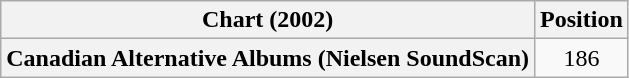<table class="wikitable plainrowheaders">
<tr>
<th scope="col">Chart (2002)</th>
<th scope="col">Position</th>
</tr>
<tr>
<th scope="row">Canadian Alternative Albums (Nielsen SoundScan)</th>
<td align=center>186</td>
</tr>
</table>
